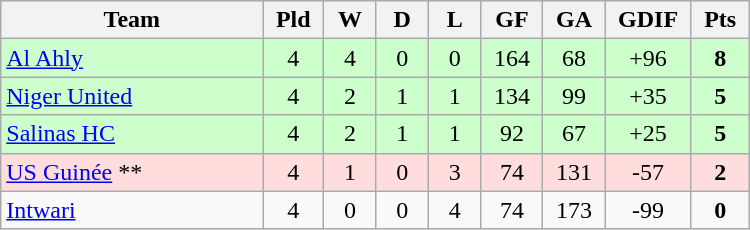<table class=wikitable style="text-align:center" width=500>
<tr>
<th width=25%>Team</th>
<th width=5%>Pld</th>
<th width=5%>W</th>
<th width=5%>D</th>
<th width=5%>L</th>
<th width=5%>GF</th>
<th width=5%>GA</th>
<th width=5%>GDIF</th>
<th width=5%>Pts</th>
</tr>
<tr bgcolor=#ccffcc>
<td align="left"> <a href='#'>Al Ahly</a></td>
<td>4</td>
<td>4</td>
<td>0</td>
<td>0</td>
<td>164</td>
<td>68</td>
<td>+96</td>
<td><strong>8</strong></td>
</tr>
<tr bgcolor=#ccffcc>
<td align="left"> <a href='#'>Niger United</a></td>
<td>4</td>
<td>2</td>
<td>1</td>
<td>1</td>
<td>134</td>
<td>99</td>
<td>+35</td>
<td><strong>5</strong></td>
</tr>
<tr bgcolor=#ccffcc>
<td align="left"> <a href='#'>Salinas HC</a></td>
<td>4</td>
<td>2</td>
<td>1</td>
<td>1</td>
<td>92</td>
<td>67</td>
<td>+25</td>
<td><strong>5</strong></td>
</tr>
<tr bgcolor=#ffdddd>
<td align="left"> <a href='#'>US Guinée</a> **</td>
<td>4</td>
<td>1</td>
<td>0</td>
<td>3</td>
<td>74</td>
<td>131</td>
<td>-57</td>
<td><strong>2</strong></td>
</tr>
<tr>
<td align="left"> <a href='#'>Intwari</a></td>
<td>4</td>
<td>0</td>
<td>0</td>
<td>4</td>
<td>74</td>
<td>173</td>
<td>-99</td>
<td><strong>0</strong></td>
</tr>
</table>
